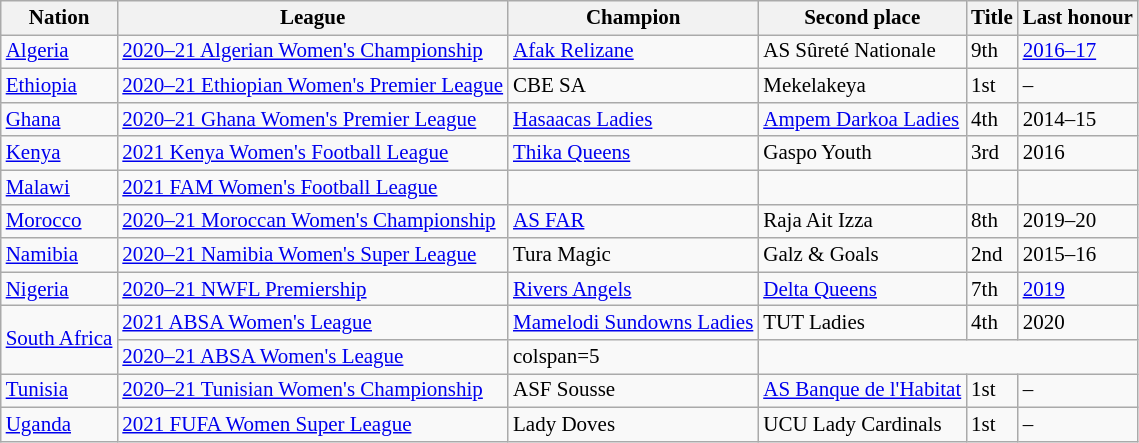<table class=wikitable style="font-size:14px">
<tr>
<th>Nation</th>
<th>League</th>
<th>Champion</th>
<th>Second place</th>
<th data-sort-type="number">Title</th>
<th>Last honour</th>
</tr>
<tr>
<td> <a href='#'>Algeria</a></td>
<td><a href='#'>2020–21 Algerian Women's Championship</a></td>
<td><a href='#'>Afak Relizane</a></td>
<td>AS Sûreté Nationale</td>
<td>9th</td>
<td><a href='#'>2016–17</a></td>
</tr>
<tr>
<td> <a href='#'>Ethiopia</a></td>
<td><a href='#'>2020–21 Ethiopian Women's Premier League</a></td>
<td>CBE SA</td>
<td>Mekelakeya</td>
<td>1st</td>
<td>–</td>
</tr>
<tr>
<td> <a href='#'>Ghana</a></td>
<td><a href='#'>2020–21 Ghana Women's Premier League</a></td>
<td><a href='#'>Hasaacas Ladies</a></td>
<td><a href='#'>Ampem Darkoa Ladies</a></td>
<td>4th</td>
<td>2014–15</td>
</tr>
<tr>
<td> <a href='#'>Kenya</a></td>
<td><a href='#'>2021 Kenya Women's Football League</a></td>
<td><a href='#'>Thika Queens</a></td>
<td>Gaspo Youth</td>
<td>3rd</td>
<td>2016</td>
</tr>
<tr>
<td> <a href='#'>Malawi</a></td>
<td><a href='#'>2021 FAM Women's Football League</a></td>
<td></td>
<td></td>
<td></td>
<td></td>
</tr>
<tr>
<td> <a href='#'>Morocco</a></td>
<td><a href='#'>2020–21 Moroccan Women's Championship</a></td>
<td><a href='#'>AS FAR</a></td>
<td>Raja Ait Izza</td>
<td>8th</td>
<td>2019–20</td>
</tr>
<tr>
<td> <a href='#'>Namibia</a></td>
<td><a href='#'>2020–21 Namibia Women's Super League</a></td>
<td>Tura Magic</td>
<td>Galz & Goals</td>
<td>2nd</td>
<td>2015–16</td>
</tr>
<tr>
<td> <a href='#'>Nigeria</a></td>
<td><a href='#'>2020–21 NWFL Premiership</a></td>
<td><a href='#'>Rivers Angels</a></td>
<td><a href='#'>Delta Queens</a></td>
<td>7th</td>
<td><a href='#'>2019</a></td>
</tr>
<tr>
<td rowspan="2" style="text-align:left;"> <a href='#'>South Africa</a></td>
<td align=left><a href='#'>2021 ABSA Women's League</a></td>
<td><a href='#'>Mamelodi Sundowns Ladies</a></td>
<td>TUT Ladies</td>
<td>4th</td>
<td>2020</td>
</tr>
<tr>
<td align=left><a href='#'>2020–21 ABSA Women's League</a></td>
<td>colspan=5 </td>
</tr>
<tr>
<td> <a href='#'>Tunisia</a></td>
<td><a href='#'>2020–21 Tunisian Women's Championship</a></td>
<td>ASF Sousse</td>
<td><a href='#'>AS Banque de l'Habitat</a></td>
<td>1st</td>
<td>–</td>
</tr>
<tr>
<td> <a href='#'>Uganda</a></td>
<td><a href='#'>2021 FUFA Women Super League</a></td>
<td>Lady Doves</td>
<td>UCU Lady Cardinals</td>
<td>1st</td>
<td>–</td>
</tr>
</table>
